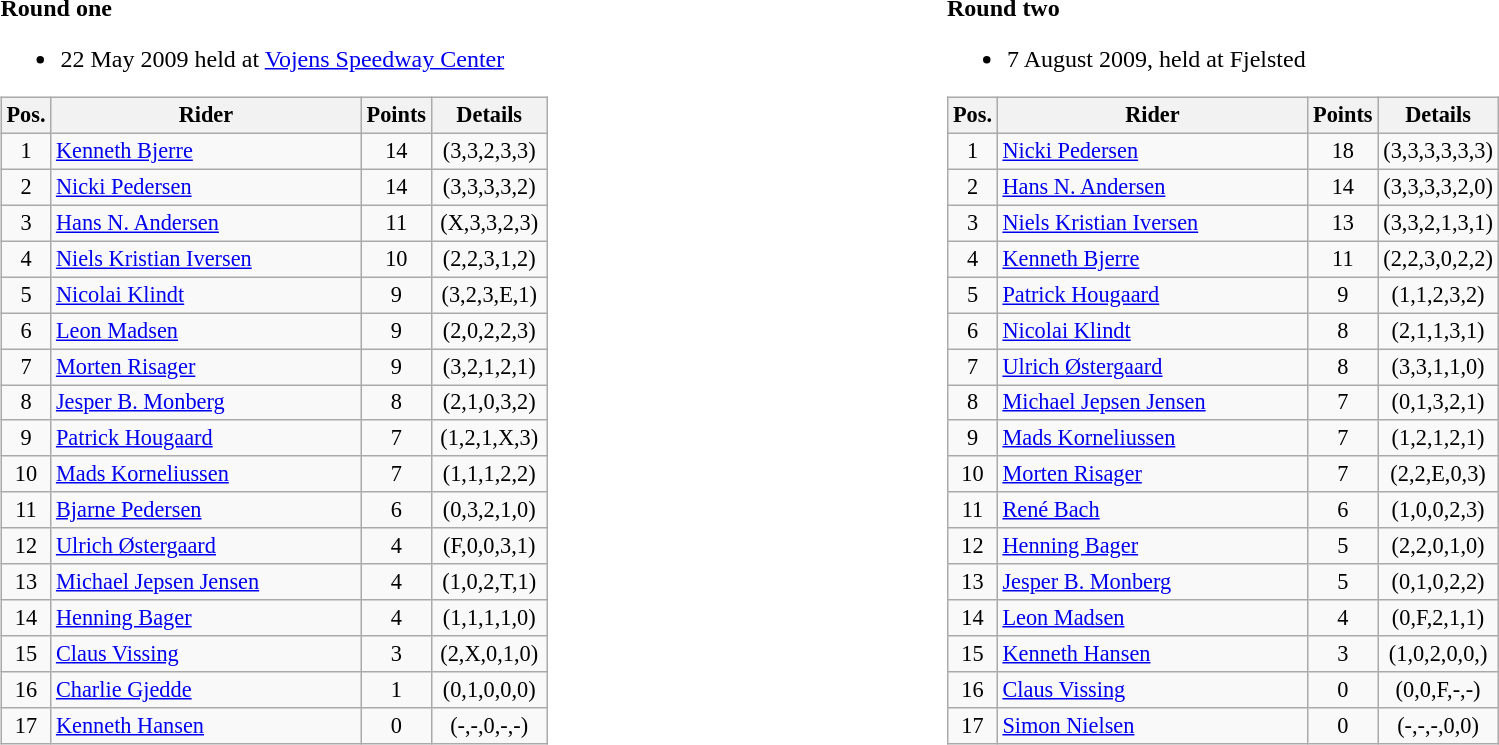<table width=100%>
<tr>
<td width=50% valign=top><br><strong>Round one</strong><ul><li>22 May 2009 held at <a href='#'>Vojens Speedway Center</a></li></ul><table class=wikitable style="font-size:93%;">
<tr>
<th width=25px>Pos.</th>
<th width=200px>Rider</th>
<th width=40px>Points</th>
<th width=70px>Details</th>
</tr>
<tr align=center>
<td>1</td>
<td align=left><a href='#'>Kenneth Bjerre</a></td>
<td>14</td>
<td>(3,3,2,3,3)</td>
</tr>
<tr align=center>
<td>2</td>
<td align=left><a href='#'>Nicki Pedersen</a></td>
<td>14</td>
<td>(3,3,3,3,2)</td>
</tr>
<tr align=center>
<td>3</td>
<td align=left><a href='#'>Hans N. Andersen</a></td>
<td>11</td>
<td>(X,3,3,2,3)</td>
</tr>
<tr align=center>
<td>4</td>
<td align=left><a href='#'>Niels Kristian Iversen</a></td>
<td>10</td>
<td>(2,2,3,1,2)</td>
</tr>
<tr align=center>
<td>5</td>
<td align=left><a href='#'>Nicolai Klindt</a></td>
<td>9</td>
<td>(3,2,3,E,1)</td>
</tr>
<tr align=center>
<td>6</td>
<td align=left><a href='#'>Leon Madsen</a></td>
<td>9</td>
<td>(2,0,2,2,3)</td>
</tr>
<tr align=center>
<td>7</td>
<td align=left><a href='#'>Morten Risager</a></td>
<td>9</td>
<td>(3,2,1,2,1)</td>
</tr>
<tr align=center>
<td>8</td>
<td align=left><a href='#'>Jesper B. Monberg</a></td>
<td>8</td>
<td>(2,1,0,3,2)</td>
</tr>
<tr align=center>
<td>9</td>
<td align=left><a href='#'>Patrick Hougaard</a></td>
<td>7</td>
<td>(1,2,1,X,3)</td>
</tr>
<tr align=center>
<td>10</td>
<td align=left><a href='#'>Mads Korneliussen</a></td>
<td>7</td>
<td>(1,1,1,2,2)</td>
</tr>
<tr align=center>
<td>11</td>
<td align=left><a href='#'>Bjarne Pedersen</a></td>
<td>6</td>
<td>(0,3,2,1,0)</td>
</tr>
<tr align=center>
<td>12</td>
<td align=left><a href='#'>Ulrich Østergaard</a></td>
<td>4</td>
<td>(F,0,0,3,1)</td>
</tr>
<tr align=center>
<td>13</td>
<td align=left><a href='#'>Michael Jepsen Jensen</a></td>
<td>4</td>
<td>(1,0,2,T,1)</td>
</tr>
<tr align=center>
<td>14</td>
<td align=left><a href='#'>Henning Bager</a></td>
<td>4</td>
<td>(1,1,1,1,0)</td>
</tr>
<tr align=center>
<td>15</td>
<td align=left><a href='#'>Claus Vissing</a></td>
<td>3</td>
<td>(2,X,0,1,0)</td>
</tr>
<tr align=center>
<td>16</td>
<td align=left><a href='#'>Charlie Gjedde</a></td>
<td>1</td>
<td>(0,1,0,0,0)</td>
</tr>
<tr align=center>
<td>17</td>
<td align=left><a href='#'>Kenneth Hansen</a></td>
<td>0</td>
<td>(-,-,0,-,-)</td>
</tr>
</table>
</td>
<td width=50% valign=top><br><strong>Round two</strong><ul><li>7 August 2009, held at Fjelsted </li></ul><table class=wikitable style="font-size:93%;">
<tr>
<th width=25px>Pos.</th>
<th width=200px>Rider</th>
<th width=40px>Points</th>
<th width=70px>Details</th>
</tr>
<tr align=center>
<td>1</td>
<td align=left><a href='#'>Nicki Pedersen</a></td>
<td>18</td>
<td>(3,3,3,3,3,3)</td>
</tr>
<tr align=center>
<td>2</td>
<td align=left><a href='#'>Hans N. Andersen</a></td>
<td>14</td>
<td>(3,3,3,3,2,0)</td>
</tr>
<tr align=center>
<td>3</td>
<td align=left><a href='#'>Niels Kristian Iversen</a></td>
<td>13</td>
<td>(3,3,2,1,3,1)</td>
</tr>
<tr align=center>
<td>4</td>
<td align=left><a href='#'>Kenneth Bjerre</a></td>
<td>11</td>
<td>(2,2,3,0,2,2)</td>
</tr>
<tr align=center>
<td>5</td>
<td align=left><a href='#'>Patrick Hougaard</a></td>
<td>9</td>
<td>(1,1,2,3,2)</td>
</tr>
<tr align=center>
<td>6</td>
<td align=left><a href='#'>Nicolai Klindt</a></td>
<td>8</td>
<td>(2,1,1,3,1)</td>
</tr>
<tr align=center>
<td>7</td>
<td align=left><a href='#'>Ulrich Østergaard</a></td>
<td>8</td>
<td>(3,3,1,1,0)</td>
</tr>
<tr align=center>
<td>8</td>
<td align=left><a href='#'>Michael Jepsen Jensen</a></td>
<td>7</td>
<td>(0,1,3,2,1)</td>
</tr>
<tr align=center>
<td>9</td>
<td align=left><a href='#'>Mads Korneliussen</a></td>
<td>7</td>
<td>(1,2,1,2,1)</td>
</tr>
<tr align=center>
<td>10</td>
<td align=left><a href='#'>Morten Risager</a></td>
<td>7</td>
<td>(2,2,E,0,3)</td>
</tr>
<tr align=center>
<td>11</td>
<td align=left><a href='#'>René Bach</a></td>
<td>6</td>
<td>(1,0,0,2,3)</td>
</tr>
<tr align=center>
<td>12</td>
<td align=left><a href='#'>Henning Bager</a></td>
<td>5</td>
<td>(2,2,0,1,0)</td>
</tr>
<tr align=center>
<td>13</td>
<td align=left><a href='#'>Jesper B. Monberg</a></td>
<td>5</td>
<td>(0,1,0,2,2)</td>
</tr>
<tr align=center>
<td>14</td>
<td align=left><a href='#'>Leon Madsen</a></td>
<td>4</td>
<td>(0,F,2,1,1)</td>
</tr>
<tr align=center>
<td>15</td>
<td align=left><a href='#'>Kenneth Hansen</a></td>
<td>3</td>
<td>(1,0,2,0,0,)</td>
</tr>
<tr align=center>
<td>16</td>
<td align=left><a href='#'>Claus Vissing</a></td>
<td>0</td>
<td>(0,0,F,-,-)</td>
</tr>
<tr align=center>
<td>17</td>
<td align=left><a href='#'>Simon Nielsen</a></td>
<td>0</td>
<td>(-,-,-,0,0)</td>
</tr>
</table>
</td>
</tr>
<tr>
<td valign=top></td>
</tr>
</table>
